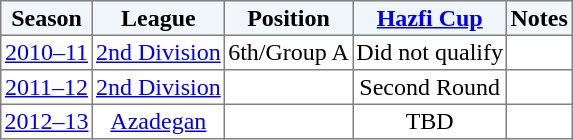<table border="1" cellpadding="2" style="border-collapse:collapse; text-align:center; font-size:normal;">
<tr style="background:#f0f6fa;">
<th>Season</th>
<th>League</th>
<th>Position</th>
<th><a href='#'>Hazfi Cup</a></th>
<th>Notes</th>
</tr>
<tr>
<td><a href='#'>2010–11</a></td>
<td><a href='#'>2nd Division</a></td>
<td>6th/Group A</td>
<td>Did not qualify</td>
<td></td>
</tr>
<tr>
<td><a href='#'>2011–12</a></td>
<td><a href='#'>2nd Division</a></td>
<td></td>
<td>Second Round</td>
<td></td>
</tr>
<tr>
<td><a href='#'>2012–13</a></td>
<td><a href='#'>Azadegan</a></td>
<td></td>
<td>TBD</td>
<td></td>
</tr>
</table>
